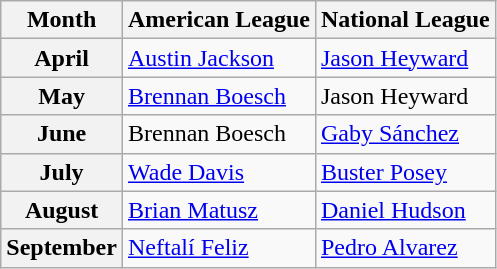<table class="wikitable">
<tr>
<th>Month</th>
<th>American League</th>
<th>National League</th>
</tr>
<tr>
<th>April</th>
<td><a href='#'>Austin Jackson</a></td>
<td><a href='#'>Jason Heyward</a></td>
</tr>
<tr>
<th>May</th>
<td><a href='#'>Brennan Boesch</a></td>
<td>Jason Heyward</td>
</tr>
<tr>
<th>June</th>
<td>Brennan Boesch</td>
<td><a href='#'>Gaby Sánchez</a></td>
</tr>
<tr>
<th>July</th>
<td><a href='#'>Wade Davis</a></td>
<td><a href='#'>Buster Posey</a></td>
</tr>
<tr>
<th>August</th>
<td><a href='#'>Brian Matusz</a></td>
<td><a href='#'>Daniel Hudson</a></td>
</tr>
<tr>
<th>September</th>
<td><a href='#'>Neftalí Feliz</a></td>
<td><a href='#'>Pedro Alvarez</a></td>
</tr>
</table>
